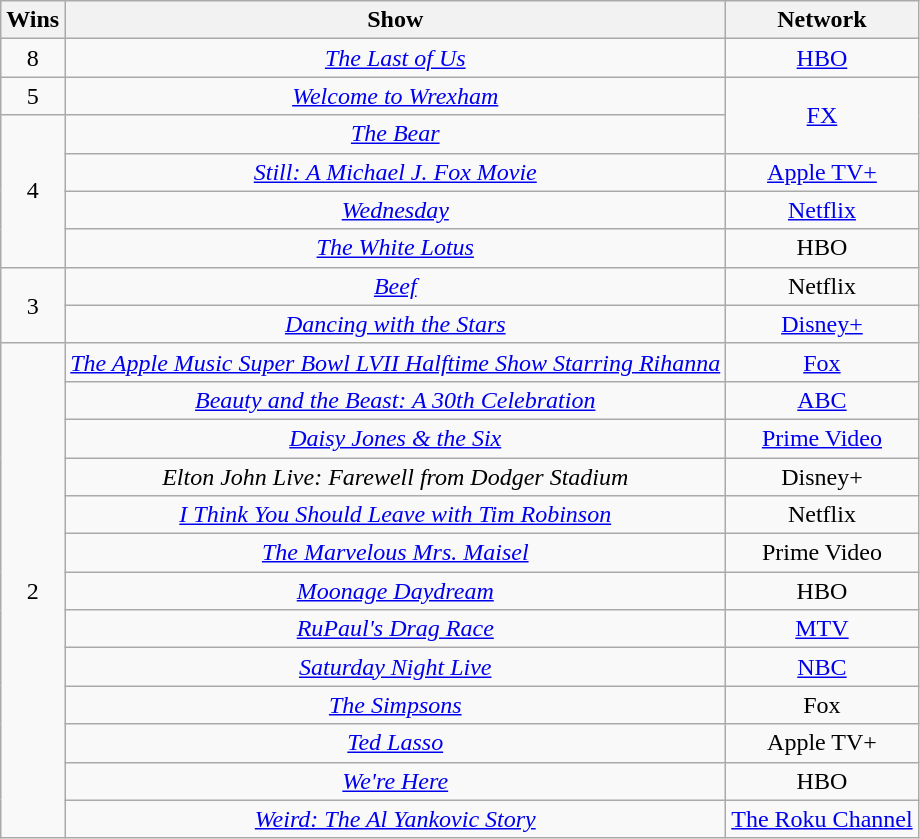<table class="wikitable sortable" style="text-align: center; max-width:70%">
<tr>
<th scope="col">Wins</th>
<th scope="col">Show</th>
<th scope="col">Network</th>
</tr>
<tr>
<td scope="row">8</td>
<td><em><a href='#'>The Last of Us</a></em></td>
<td><a href='#'>HBO</a></td>
</tr>
<tr>
<td scope="row">5</td>
<td><em><a href='#'>Welcome to Wrexham</a></em></td>
<td rowspan="2"><a href='#'>FX</a></td>
</tr>
<tr>
<td scope="row" rowspan="4">4</td>
<td><em><a href='#'>The Bear</a></em></td>
</tr>
<tr>
<td><em><a href='#'>Still: A Michael J. Fox Movie</a></em></td>
<td><a href='#'>Apple TV+</a></td>
</tr>
<tr>
<td><em><a href='#'>Wednesday</a></em></td>
<td><a href='#'>Netflix</a></td>
</tr>
<tr>
<td><em><a href='#'>The White Lotus</a></em></td>
<td>HBO</td>
</tr>
<tr>
<td scope="row" rowspan="2">3</td>
<td><em><a href='#'>Beef</a></em></td>
<td>Netflix</td>
</tr>
<tr>
<td><em><a href='#'>Dancing with the Stars</a></em></td>
<td><a href='#'>Disney+</a></td>
</tr>
<tr>
<td scope="row" rowspan="13">2</td>
<td><em><a href='#'>The Apple Music Super Bowl LVII Halftime Show Starring Rihanna</a></em></td>
<td><a href='#'>Fox</a></td>
</tr>
<tr>
<td><em><a href='#'>Beauty and the Beast: A 30th Celebration</a></em></td>
<td><a href='#'>ABC</a></td>
</tr>
<tr>
<td><em><a href='#'>Daisy Jones & the Six</a></em></td>
<td><a href='#'>Prime Video</a></td>
</tr>
<tr>
<td><em>Elton John Live: Farewell from Dodger Stadium</em></td>
<td>Disney+</td>
</tr>
<tr>
<td><em><a href='#'>I Think You Should Leave with Tim Robinson</a></em></td>
<td>Netflix</td>
</tr>
<tr>
<td><em><a href='#'>The Marvelous Mrs. Maisel</a></em></td>
<td>Prime Video</td>
</tr>
<tr>
<td><em><a href='#'>Moonage Daydream</a></em></td>
<td>HBO</td>
</tr>
<tr>
<td><em><a href='#'>RuPaul's Drag Race</a></em></td>
<td><a href='#'>MTV</a></td>
</tr>
<tr>
<td><em><a href='#'>Saturday Night Live</a></em></td>
<td><a href='#'>NBC</a></td>
</tr>
<tr>
<td><em><a href='#'>The Simpsons</a></em></td>
<td>Fox</td>
</tr>
<tr>
<td><em><a href='#'>Ted Lasso</a></em></td>
<td>Apple TV+</td>
</tr>
<tr>
<td><em><a href='#'>We're Here</a></em></td>
<td>HBO</td>
</tr>
<tr>
<td><em><a href='#'>Weird: The Al Yankovic Story</a></em></td>
<td><a href='#'>The Roku Channel</a></td>
</tr>
</table>
